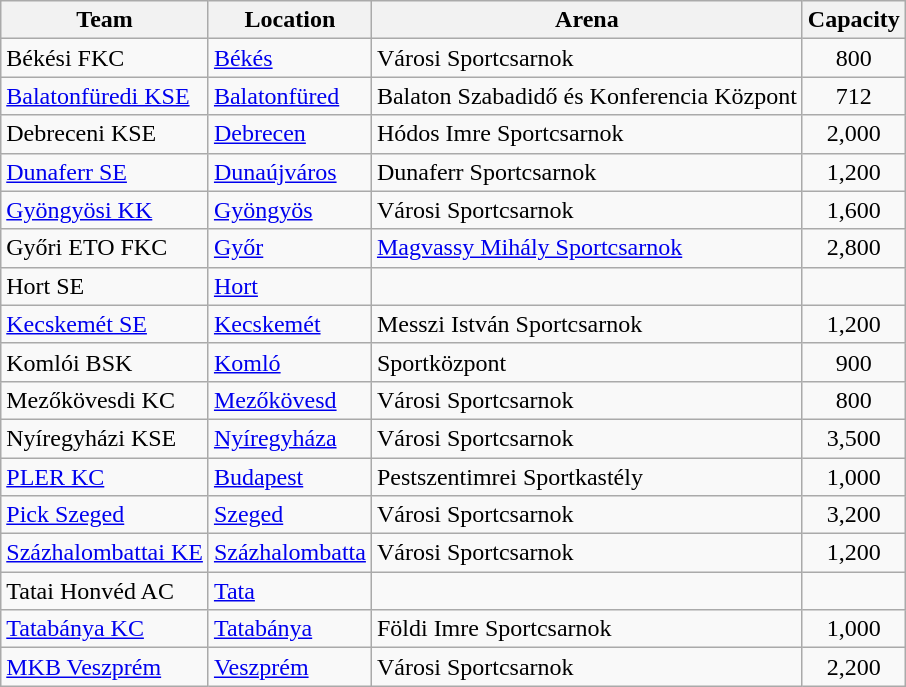<table class="wikitable sortable" style="text-align: left;">
<tr>
<th>Team</th>
<th>Location</th>
<th>Arena</th>
<th>Capacity</th>
</tr>
<tr>
<td>Békési FKC</td>
<td><a href='#'>Békés</a></td>
<td>Városi Sportcsarnok</td>
<td align="center">800</td>
</tr>
<tr>
<td><a href='#'>Balatonfüredi KSE</a></td>
<td><a href='#'>Balatonfüred</a></td>
<td>Balaton Szabadidő és Konferencia Központ</td>
<td align="center">712</td>
</tr>
<tr>
<td>Debreceni KSE</td>
<td><a href='#'>Debrecen</a></td>
<td>Hódos Imre Sportcsarnok</td>
<td align="center">2,000</td>
</tr>
<tr>
<td><a href='#'>Dunaferr SE</a></td>
<td><a href='#'>Dunaújváros</a></td>
<td>Dunaferr Sportcsarnok</td>
<td align="center">1,200</td>
</tr>
<tr>
<td><a href='#'>Gyöngyösi KK</a></td>
<td><a href='#'>Gyöngyös</a></td>
<td>Városi Sportcsarnok</td>
<td align="center">1,600</td>
</tr>
<tr>
<td>Győri ETO FKC</td>
<td><a href='#'>Győr</a></td>
<td><a href='#'>Magvassy Mihály Sportcsarnok</a></td>
<td align="center">2,800</td>
</tr>
<tr>
<td>Hort SE</td>
<td><a href='#'>Hort</a></td>
<td></td>
<td align="center"></td>
</tr>
<tr>
<td><a href='#'>Kecskemét SE</a></td>
<td><a href='#'>Kecskemét</a></td>
<td>Messzi István Sportcsarnok</td>
<td align="center">1,200</td>
</tr>
<tr>
<td>Komlói BSK</td>
<td><a href='#'>Komló</a></td>
<td>Sportközpont</td>
<td align="center">900</td>
</tr>
<tr>
<td>Mezőkövesdi KC</td>
<td><a href='#'>Mezőkövesd</a></td>
<td>Városi Sportcsarnok</td>
<td align="center">800</td>
</tr>
<tr>
<td>Nyíregyházi KSE</td>
<td><a href='#'>Nyíregyháza</a></td>
<td>Városi Sportcsarnok</td>
<td align="center">3,500</td>
</tr>
<tr>
<td><a href='#'>PLER KC</a></td>
<td><a href='#'>Budapest</a></td>
<td>Pestszentimrei Sportkastély</td>
<td align="center">1,000</td>
</tr>
<tr>
<td><a href='#'>Pick Szeged</a></td>
<td><a href='#'>Szeged</a></td>
<td>Városi Sportcsarnok</td>
<td align="center">3,200</td>
</tr>
<tr>
<td><a href='#'>Százhalombattai KE</a></td>
<td><a href='#'>Százhalombatta</a></td>
<td>Városi Sportcsarnok</td>
<td align="center">1,200</td>
</tr>
<tr>
<td>Tatai Honvéd AC</td>
<td><a href='#'>Tata</a></td>
<td></td>
<td align="center"></td>
</tr>
<tr>
<td><a href='#'>Tatabánya KC</a></td>
<td><a href='#'>Tatabánya</a></td>
<td>Földi Imre Sportcsarnok</td>
<td align="center">1,000</td>
</tr>
<tr>
<td><a href='#'>MKB Veszprém</a></td>
<td><a href='#'>Veszprém</a></td>
<td>Városi Sportcsarnok</td>
<td align="center">2,200</td>
</tr>
</table>
